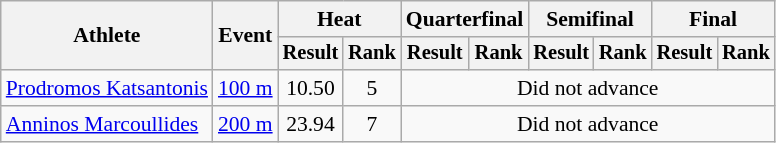<table class=wikitable style="font-size:90%">
<tr>
<th rowspan="2">Athlete</th>
<th rowspan="2">Event</th>
<th colspan="2">Heat</th>
<th colspan="2">Quarterfinal</th>
<th colspan="2">Semifinal</th>
<th colspan="2">Final</th>
</tr>
<tr style="font-size:95%">
<th>Result</th>
<th>Rank</th>
<th>Result</th>
<th>Rank</th>
<th>Result</th>
<th>Rank</th>
<th>Result</th>
<th>Rank</th>
</tr>
<tr align=center>
<td align=left><a href='#'>Prodromos Katsantonis</a></td>
<td align=left><a href='#'>100 m</a></td>
<td>10.50</td>
<td>5</td>
<td colspan=6>Did not advance</td>
</tr>
<tr align=center>
<td align=left><a href='#'>Anninos Marcoullides</a></td>
<td align=left><a href='#'>200 m</a></td>
<td>23.94</td>
<td>7</td>
<td colspan=6>Did not advance</td>
</tr>
</table>
